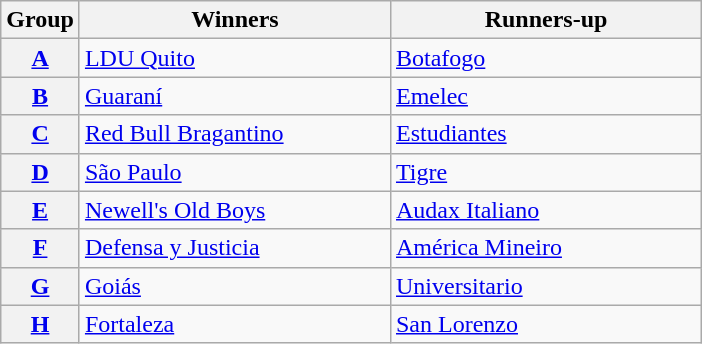<table class="wikitable">
<tr>
<th>Group</th>
<th width=200>Winners</th>
<th width=200>Runners-up</th>
</tr>
<tr>
<th><a href='#'>A</a></th>
<td> <a href='#'>LDU Quito</a></td>
<td> <a href='#'>Botafogo</a></td>
</tr>
<tr>
<th><a href='#'>B</a></th>
<td> <a href='#'>Guaraní</a></td>
<td> <a href='#'>Emelec</a></td>
</tr>
<tr>
<th><a href='#'>C</a></th>
<td> <a href='#'>Red Bull Bragantino</a></td>
<td> <a href='#'>Estudiantes</a></td>
</tr>
<tr>
<th><a href='#'>D</a></th>
<td> <a href='#'>São Paulo</a></td>
<td> <a href='#'>Tigre</a></td>
</tr>
<tr>
<th><a href='#'>E</a></th>
<td> <a href='#'>Newell's Old Boys</a></td>
<td> <a href='#'>Audax Italiano</a></td>
</tr>
<tr>
<th><a href='#'>F</a></th>
<td> <a href='#'>Defensa y Justicia</a></td>
<td> <a href='#'>América Mineiro</a></td>
</tr>
<tr>
<th><a href='#'>G</a></th>
<td> <a href='#'>Goiás</a></td>
<td> <a href='#'>Universitario</a></td>
</tr>
<tr>
<th><a href='#'>H</a></th>
<td> <a href='#'>Fortaleza</a></td>
<td> <a href='#'>San Lorenzo</a></td>
</tr>
</table>
